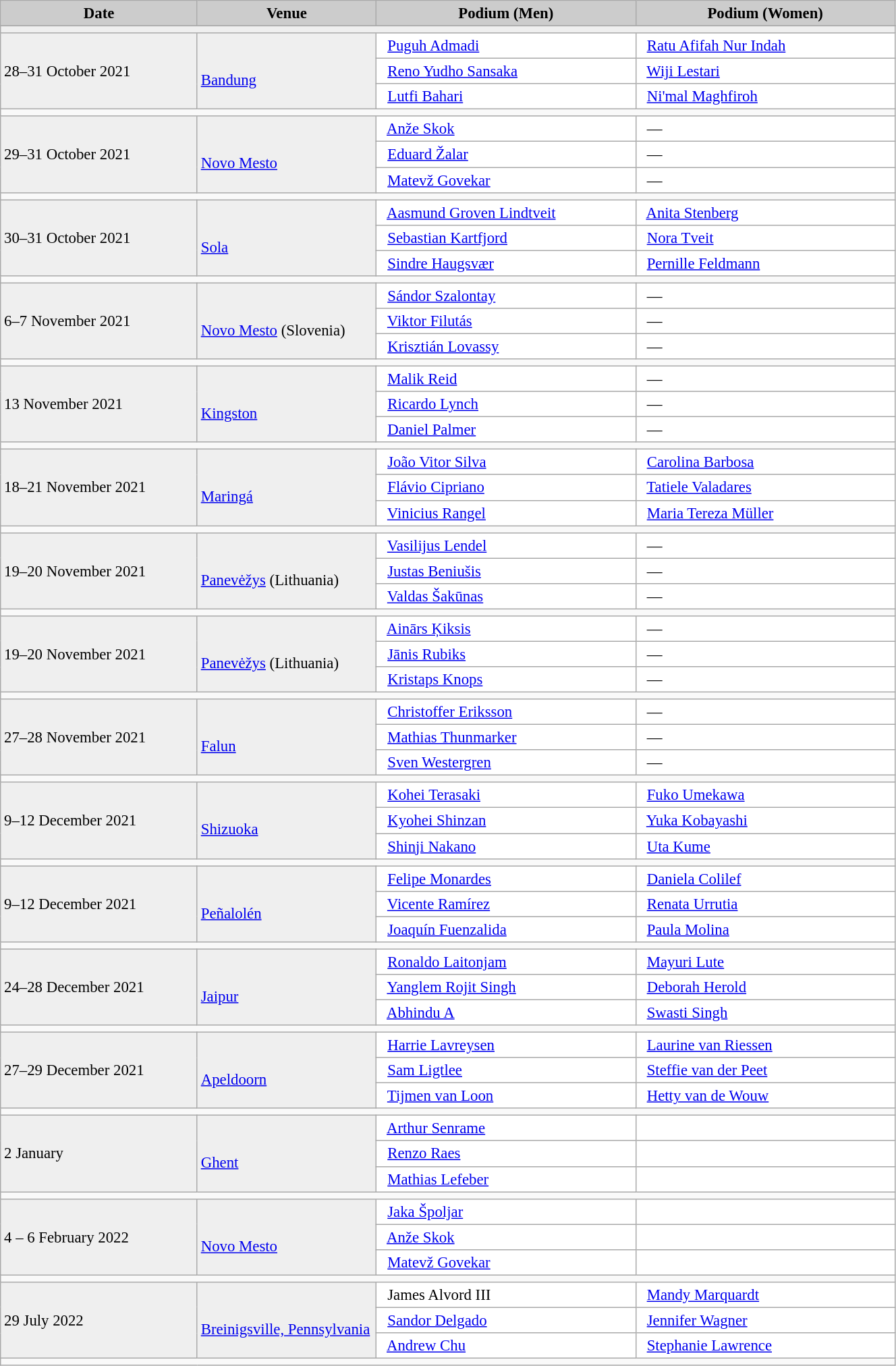<table class="wikitable" width=70% bgcolor="#f7f8ff" cellpadding="3" cellspacing="0" border="1" style="font-size: 95%; border: gray solid 1px; border-collapse: collapse;">
<tr bgcolor="#CCCCCC">
<td align="center"><strong>Date</strong></td>
<td width=20% align="center"><strong>Venue</strong></td>
<td width=29% align="center"><strong>Podium (Men)</strong></td>
<td width=29% align="center"><strong>Podium (Women)</strong></td>
</tr>
<tr bgcolor="#EFEFEF">
</tr>
<tr>
</tr>
<tr bgcolor="#EFEFEF">
<td colspan=4></td>
</tr>
<tr bgcolor="#EFEFEF">
<td rowspan=3>28–31 October 2021</td>
<td rowspan=3><br><a href='#'>Bandung</a></td>
<td bgcolor="#ffffff">   <a href='#'>Puguh Admadi</a></td>
<td bgcolor="#ffffff">   <a href='#'>Ratu Afifah Nur Indah</a></td>
</tr>
<tr>
<td bgcolor="#ffffff">   <a href='#'>Reno Yudho Sansaka</a></td>
<td bgcolor="#ffffff">   <a href='#'>Wiji Lestari</a></td>
</tr>
<tr>
<td bgcolor="#ffffff">   <a href='#'>Lutfi Bahari</a></td>
<td bgcolor="#ffffff">   <a href='#'>Ni'mal Maghfiroh</a></td>
</tr>
<tr>
<td colspan=4></td>
</tr>
<tr bgcolor="#EFEFEF">
<td rowspan=3>29–31 October 2021</td>
<td rowspan=3><br><a href='#'>Novo Mesto</a></td>
<td bgcolor="#ffffff">   <a href='#'>Anže Skok</a></td>
<td bgcolor="#ffffff">   —</td>
</tr>
<tr>
<td bgcolor="#ffffff">   <a href='#'>Eduard Žalar</a></td>
<td bgcolor="#ffffff">   —</td>
</tr>
<tr>
<td bgcolor="#ffffff">   <a href='#'>Matevž Govekar</a></td>
<td bgcolor="#ffffff">   —</td>
</tr>
<tr>
<td colspan=4></td>
</tr>
<tr bgcolor="#EFEFEF">
<td rowspan=3>30–31 October 2021</td>
<td rowspan=3><br><a href='#'>Sola</a></td>
<td bgcolor="#ffffff">   <a href='#'>Aasmund Groven Lindtveit</a></td>
<td bgcolor="#ffffff">   <a href='#'>Anita Stenberg</a></td>
</tr>
<tr>
<td bgcolor="#ffffff">   <a href='#'>Sebastian Kartfjord</a></td>
<td bgcolor="#ffffff">   <a href='#'>Nora Tveit</a></td>
</tr>
<tr>
<td bgcolor="#ffffff">   <a href='#'>Sindre Haugsvær</a></td>
<td bgcolor="#ffffff">   <a href='#'>Pernille Feldmann</a></td>
</tr>
<tr>
<td colspan=4></td>
</tr>
<tr bgcolor="#EFEFEF">
<td rowspan=3>6–7 November 2021</td>
<td rowspan=3><br><a href='#'>Novo Mesto</a> (Slovenia)</td>
<td bgcolor="#ffffff">   <a href='#'>Sándor Szalontay</a></td>
<td bgcolor="#ffffff">   —</td>
</tr>
<tr>
<td bgcolor="#ffffff">   <a href='#'>Viktor Filutás</a></td>
<td bgcolor="#ffffff">   —</td>
</tr>
<tr>
<td bgcolor="#ffffff">   <a href='#'>Krisztián Lovassy</a></td>
<td bgcolor="#ffffff">   —</td>
</tr>
<tr>
<td colspan=4></td>
</tr>
<tr bgcolor="#EFEFEF">
<td rowspan=3>13 November 2021</td>
<td rowspan=3><br><a href='#'>Kingston</a></td>
<td bgcolor="#ffffff">   <a href='#'>Malik Reid</a></td>
<td bgcolor="#ffffff">   —</td>
</tr>
<tr>
<td bgcolor="#ffffff">   <a href='#'>Ricardo Lynch</a></td>
<td bgcolor="#ffffff">   —</td>
</tr>
<tr>
<td bgcolor="#ffffff">   <a href='#'>Daniel Palmer</a></td>
<td bgcolor="#ffffff">   —</td>
</tr>
<tr>
<td colspan=4></td>
</tr>
<tr bgcolor="#EFEFEF">
<td rowspan=3>18–21 November 2021</td>
<td rowspan=3><br><a href='#'>Maringá</a></td>
<td bgcolor="#ffffff">   <a href='#'>João Vitor Silva</a></td>
<td bgcolor="#ffffff">   <a href='#'>Carolina Barbosa</a></td>
</tr>
<tr>
<td bgcolor="#ffffff">   <a href='#'>Flávio Cipriano</a></td>
<td bgcolor="#ffffff">   <a href='#'>Tatiele Valadares</a></td>
</tr>
<tr>
<td bgcolor="#ffffff">   <a href='#'>Vinicius Rangel</a></td>
<td bgcolor="#ffffff">   <a href='#'>Maria Tereza Müller</a></td>
</tr>
<tr>
<td colspan=4></td>
</tr>
<tr bgcolor="#EFEFEF">
<td rowspan=3>19–20 November 2021</td>
<td rowspan=3><br><a href='#'>Panevėžys</a> (Lithuania)</td>
<td bgcolor="#ffffff">   <a href='#'>Vasilijus Lendel</a></td>
<td bgcolor="#ffffff">   —</td>
</tr>
<tr>
<td bgcolor="#ffffff">   <a href='#'>Justas Beniušis</a></td>
<td bgcolor="#ffffff">   —</td>
</tr>
<tr>
<td bgcolor="#ffffff">   <a href='#'>Valdas Šakūnas</a></td>
<td bgcolor="#ffffff">   —</td>
</tr>
<tr>
<td colspan=4></td>
</tr>
<tr bgcolor="#EFEFEF">
<td rowspan=3>19–20 November 2021</td>
<td rowspan=3><br><a href='#'>Panevėžys</a> (Lithuania)</td>
<td bgcolor="#ffffff">   <a href='#'>Ainārs Ķiksis</a></td>
<td bgcolor="#ffffff">   —</td>
</tr>
<tr>
<td bgcolor="#ffffff">   <a href='#'>Jānis Rubiks</a></td>
<td bgcolor="#ffffff">   —</td>
</tr>
<tr>
<td bgcolor="#ffffff">   <a href='#'>Kristaps Knops</a></td>
<td bgcolor="#ffffff">   —</td>
</tr>
<tr>
<td colspan=4></td>
</tr>
<tr bgcolor="#EFEFEF">
<td rowspan=3>27–28 November 2021</td>
<td rowspan=3><br><a href='#'>Falun</a></td>
<td bgcolor="#ffffff">   <a href='#'>Christoffer Eriksson</a></td>
<td bgcolor="#ffffff">   —</td>
</tr>
<tr>
<td bgcolor="#ffffff">   <a href='#'>Mathias Thunmarker</a></td>
<td bgcolor="#ffffff">   —</td>
</tr>
<tr>
<td bgcolor="#ffffff">   <a href='#'>Sven Westergren</a></td>
<td bgcolor="#ffffff">   —</td>
</tr>
<tr>
<td colspan=4></td>
</tr>
<tr bgcolor="#EFEFEF">
<td rowspan=3>9–12 December 2021</td>
<td rowspan=3><br><a href='#'>Shizuoka</a></td>
<td bgcolor="#ffffff">   <a href='#'>Kohei Terasaki</a></td>
<td bgcolor="#ffffff">   <a href='#'>Fuko Umekawa</a></td>
</tr>
<tr>
<td bgcolor="#ffffff">   <a href='#'>Kyohei Shinzan</a></td>
<td bgcolor="#ffffff">   <a href='#'>Yuka Kobayashi</a></td>
</tr>
<tr>
<td bgcolor="#ffffff">   <a href='#'>Shinji Nakano</a></td>
<td bgcolor="#ffffff">   <a href='#'>Uta Kume</a></td>
</tr>
<tr>
<td colspan=4></td>
</tr>
<tr bgcolor="#EFEFEF">
<td rowspan=3>9–12 December 2021</td>
<td rowspan=3><br><a href='#'>Peñalolén</a></td>
<td bgcolor="#ffffff">   <a href='#'>Felipe Monardes</a></td>
<td bgcolor="#ffffff">   <a href='#'>Daniela Colilef</a></td>
</tr>
<tr>
<td bgcolor="#ffffff">   <a href='#'>Vicente Ramírez</a></td>
<td bgcolor="#ffffff">   <a href='#'>Renata Urrutia</a></td>
</tr>
<tr>
<td bgcolor="#ffffff">   <a href='#'>Joaquín Fuenzalida</a></td>
<td bgcolor="#ffffff">   <a href='#'>Paula Molina</a></td>
</tr>
<tr>
<td colspan=4></td>
</tr>
<tr bgcolor="#EFEFEF">
<td rowspan=3>24–28 December 2021</td>
<td rowspan=3><br><a href='#'>Jaipur</a></td>
<td bgcolor="#ffffff">   <a href='#'>Ronaldo Laitonjam</a></td>
<td bgcolor="#ffffff">   <a href='#'>Mayuri Lute</a></td>
</tr>
<tr>
<td bgcolor="#ffffff">   <a href='#'>Yanglem Rojit Singh</a></td>
<td bgcolor="#ffffff">   <a href='#'>Deborah Herold</a></td>
</tr>
<tr>
<td bgcolor="#ffffff">   <a href='#'>Abhindu A</a></td>
<td bgcolor="#ffffff">   <a href='#'>Swasti Singh</a></td>
</tr>
<tr>
<td colspan=4></td>
</tr>
<tr bgcolor="#EFEFEF">
<td rowspan=3>27–29 December 2021</td>
<td rowspan=3><br><a href='#'>Apeldoorn</a></td>
<td bgcolor="#ffffff">   <a href='#'>Harrie Lavreysen</a></td>
<td bgcolor="#ffffff">   <a href='#'>Laurine van Riessen</a></td>
</tr>
<tr>
<td bgcolor="#ffffff">   <a href='#'>Sam Ligtlee</a></td>
<td bgcolor="#ffffff">   <a href='#'>Steffie van der Peet</a></td>
</tr>
<tr>
<td bgcolor="#ffffff">   <a href='#'>Tijmen van Loon</a></td>
<td bgcolor="#ffffff">   <a href='#'>Hetty van de Wouw</a></td>
</tr>
<tr>
<td colspan=4></td>
</tr>
<tr bgcolor="#EFEFEF">
<td rowspan=3>2 January</td>
<td rowspan=3><br><a href='#'>Ghent</a></td>
<td bgcolor="#ffffff">   <a href='#'>Arthur Senrame</a></td>
<td bgcolor="#ffffff">  </td>
</tr>
<tr>
<td bgcolor="#ffffff">   <a href='#'>Renzo Raes</a></td>
<td bgcolor="#ffffff">  </td>
</tr>
<tr>
<td bgcolor="#ffffff">   <a href='#'>Mathias Lefeber</a></td>
<td bgcolor="#ffffff">  </td>
</tr>
<tr>
<td colspan=4></td>
</tr>
<tr bgcolor="#EFEFEF">
<td rowspan=3>4 – 6 February 2022</td>
<td rowspan=3><br><a href='#'>Novo Mesto</a></td>
<td bgcolor="#ffffff">   <a href='#'>Jaka Špoljar</a></td>
<td bgcolor="#ffffff">   <a href='#'></a></td>
</tr>
<tr>
<td bgcolor="#ffffff">   <a href='#'>Anže Skok</a></td>
<td bgcolor="#ffffff">   <a href='#'></a></td>
</tr>
<tr>
<td bgcolor="#ffffff">   <a href='#'>Matevž Govekar</a></td>
<td bgcolor="#ffffff">   <a href='#'></a></td>
</tr>
<tr>
<td colspan=4></td>
</tr>
<tr bgcolor="#EFEFEF">
<td rowspan="3">29 July 2022</td>
<td rowspan="3"><br><a href='#'>Breinigsville, Pennsylvania</a></td>
<td bgcolor="#ffffff">   James Alvord III</td>
<td bgcolor="#ffffff">   <a href='#'>Mandy Marquardt</a></td>
</tr>
<tr>
<td bgcolor="#ffffff">   <a href='#'>Sandor Delgado</a></td>
<td bgcolor="#ffffff">   <a href='#'>Jennifer Wagner</a></td>
</tr>
<tr>
<td bgcolor="#ffffff">   <a href='#'>Andrew Chu</a></td>
<td bgcolor="#ffffff">   <a href='#'>Stephanie Lawrence</a></td>
</tr>
<tr>
<td colspan=4></td>
</tr>
</table>
